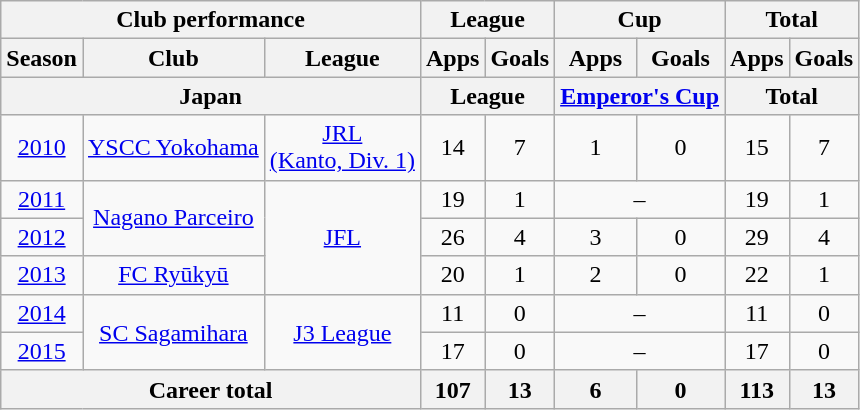<table class="wikitable" style="text-align:center">
<tr>
<th colspan=3>Club performance</th>
<th colspan=2>League</th>
<th colspan=2>Cup</th>
<th colspan=2>Total</th>
</tr>
<tr>
<th>Season</th>
<th>Club</th>
<th>League</th>
<th>Apps</th>
<th>Goals</th>
<th>Apps</th>
<th>Goals</th>
<th>Apps</th>
<th>Goals</th>
</tr>
<tr>
<th colspan=3>Japan</th>
<th colspan=2>League</th>
<th colspan=2><a href='#'>Emperor's Cup</a></th>
<th colspan=2>Total</th>
</tr>
<tr>
<td><a href='#'>2010</a></td>
<td><a href='#'>YSCC Yokohama</a></td>
<td><a href='#'>JRL<br>(Kanto, Div. 1)</a></td>
<td>14</td>
<td>7</td>
<td>1</td>
<td>0</td>
<td>15</td>
<td>7</td>
</tr>
<tr>
<td><a href='#'>2011</a></td>
<td rowspan="2"><a href='#'>Nagano Parceiro</a></td>
<td rowspan="3"><a href='#'>JFL</a></td>
<td>19</td>
<td>1</td>
<td colspan="2">–</td>
<td>19</td>
<td>1</td>
</tr>
<tr>
<td><a href='#'>2012</a></td>
<td>26</td>
<td>4</td>
<td>3</td>
<td>0</td>
<td>29</td>
<td>4</td>
</tr>
<tr>
<td><a href='#'>2013</a></td>
<td><a href='#'>FC Ryūkyū</a></td>
<td>20</td>
<td>1</td>
<td>2</td>
<td>0</td>
<td>22</td>
<td>1</td>
</tr>
<tr>
<td><a href='#'>2014</a></td>
<td rowspan="2"><a href='#'>SC Sagamihara</a></td>
<td rowspan="2"><a href='#'>J3 League</a></td>
<td>11</td>
<td>0</td>
<td colspan="2">–</td>
<td>11</td>
<td>0</td>
</tr>
<tr>
<td><a href='#'>2015</a></td>
<td>17</td>
<td>0</td>
<td colspan="2">–</td>
<td>17</td>
<td>0</td>
</tr>
<tr>
<th colspan=3>Career total</th>
<th>107</th>
<th>13</th>
<th>6</th>
<th>0</th>
<th>113</th>
<th>13</th>
</tr>
</table>
